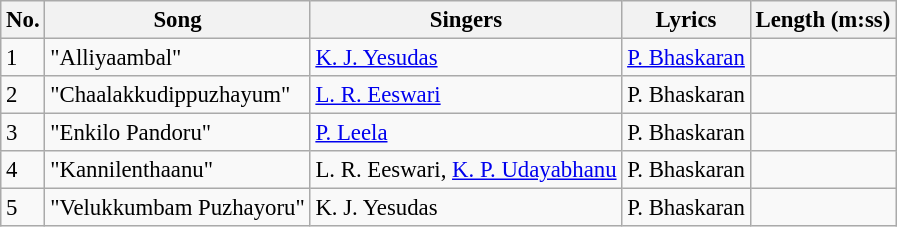<table class="wikitable" style="font-size:95%;">
<tr>
<th>No.</th>
<th>Song</th>
<th>Singers</th>
<th>Lyrics</th>
<th>Length (m:ss)</th>
</tr>
<tr>
<td>1</td>
<td>"Alliyaambal"</td>
<td><a href='#'>K. J. Yesudas</a></td>
<td><a href='#'>P. Bhaskaran</a></td>
<td></td>
</tr>
<tr>
<td>2</td>
<td>"Chaalakkudippuzhayum"</td>
<td><a href='#'>L. R. Eeswari</a></td>
<td>P. Bhaskaran</td>
<td></td>
</tr>
<tr>
<td>3</td>
<td>"Enkilo Pandoru"</td>
<td><a href='#'>P. Leela</a></td>
<td>P. Bhaskaran</td>
<td></td>
</tr>
<tr>
<td>4</td>
<td>"Kannilenthaanu"</td>
<td>L. R. Eeswari, <a href='#'>K. P. Udayabhanu</a></td>
<td>P. Bhaskaran</td>
<td></td>
</tr>
<tr>
<td>5</td>
<td>"Velukkumbam Puzhayoru"</td>
<td>K. J. Yesudas</td>
<td>P. Bhaskaran</td>
<td></td>
</tr>
</table>
